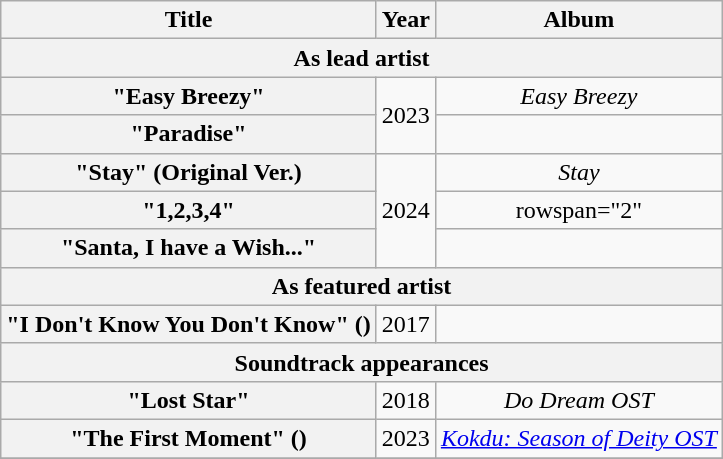<table class="wikitable plainrowheaders" style="text-align:center;">
<tr>
<th scope="col">Title</th>
<th scope="col">Year</th>
<th scope="col">Album</th>
</tr>
<tr>
<th colspan="3">As lead artist</th>
</tr>
<tr>
<th scope="row">"Easy Breezy"<br></th>
<td rowspan="2">2023</td>
<td><em>Easy Breezy</em></td>
</tr>
<tr>
<th scope="row">"Paradise"</th>
<td></td>
</tr>
<tr>
<th scope="row">"Stay" (Original Ver.)</th>
<td rowspan="3">2024</td>
<td><em>Stay</em></td>
</tr>
<tr>
<th scope="row">"1,2,3,4"<br></th>
<td>rowspan="2" </td>
</tr>
<tr>
<th scope="row">"Santa, I have a Wish..."</th>
</tr>
<tr>
<th colspan="3">As featured artist</th>
</tr>
<tr>
<th scope="row">"I Don't Know You Don't Know" ()<br></th>
<td>2017</td>
<td></td>
</tr>
<tr>
<th colspan="3">Soundtrack appearances</th>
</tr>
<tr>
<th scope="row">"Lost Star"</th>
<td>2018</td>
<td><em>Do Dream OST</em></td>
</tr>
<tr>
<th scope="row">"The First Moment" ()</th>
<td>2023</td>
<td><em><a href='#'>Kokdu: Season of Deity OST</a></em></td>
</tr>
<tr>
</tr>
</table>
